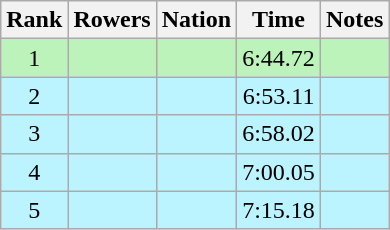<table class="wikitable sortable" style=text-align:center>
<tr>
<th>Rank</th>
<th>Rowers</th>
<th>Nation</th>
<th>Time</th>
<th>Notes</th>
</tr>
<tr bgcolor=bbf3bb>
<td>1</td>
<td align=left></td>
<td align=left></td>
<td>6:44.72</td>
<td></td>
</tr>
<tr bgcolor=bbf3ff>
<td>2</td>
<td align=left></td>
<td align=left></td>
<td>6:53.11</td>
<td></td>
</tr>
<tr bgcolor=bbf3ff>
<td>3</td>
<td align=left></td>
<td align=left></td>
<td>6:58.02</td>
<td></td>
</tr>
<tr bgcolor=bbf3ff>
<td>4</td>
<td align=left></td>
<td align=left></td>
<td>7:00.05</td>
<td></td>
</tr>
<tr bgcolor=bbf3ff>
<td>5</td>
<td align=left></td>
<td align=left></td>
<td>7:15.18</td>
<td></td>
</tr>
</table>
